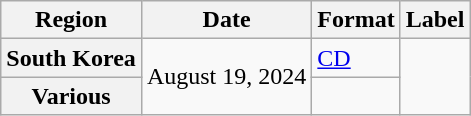<table class="wikitable plainrowheaders">
<tr>
<th scope="col">Region</th>
<th scope="col">Date</th>
<th scope="col">Format</th>
<th scope="col">Label</th>
</tr>
<tr>
<th scope="row">South Korea</th>
<td rowspan="2">August 19, 2024</td>
<td><a href='#'>CD</a></td>
<td rowspan="2"></td>
</tr>
<tr>
<th scope="row">Various </th>
<td></td>
</tr>
</table>
